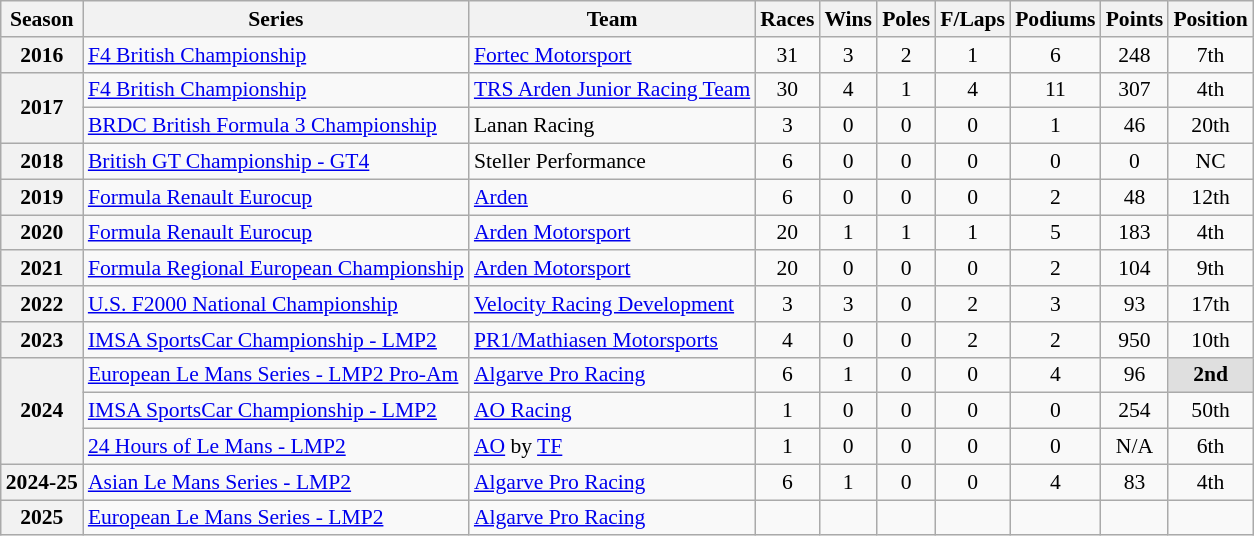<table class="wikitable" style="font-size: 90%; text-align:center">
<tr>
<th>Season</th>
<th>Series</th>
<th>Team</th>
<th>Races</th>
<th>Wins</th>
<th>Poles</th>
<th>F/Laps</th>
<th>Podiums</th>
<th>Points</th>
<th>Position</th>
</tr>
<tr>
<th>2016</th>
<td align=left><a href='#'>F4 British Championship</a></td>
<td align=left><a href='#'>Fortec Motorsport</a></td>
<td>31</td>
<td>3</td>
<td>2</td>
<td>1</td>
<td>6</td>
<td>248</td>
<td>7th</td>
</tr>
<tr>
<th rowspan=2>2017</th>
<td align=left><a href='#'>F4 British Championship</a></td>
<td align=left nowrap><a href='#'>TRS Arden Junior Racing Team</a></td>
<td>30</td>
<td>4</td>
<td>1</td>
<td>4</td>
<td>11</td>
<td>307</td>
<td>4th</td>
</tr>
<tr>
<td align=left><a href='#'>BRDC British Formula 3 Championship</a></td>
<td align=left>Lanan Racing</td>
<td>3</td>
<td>0</td>
<td>0</td>
<td>0</td>
<td>1</td>
<td>46</td>
<td>20th</td>
</tr>
<tr>
<th>2018</th>
<td align=left><a href='#'>British GT Championship - GT4</a></td>
<td align=left>Steller Performance</td>
<td>6</td>
<td>0</td>
<td>0</td>
<td>0</td>
<td>0</td>
<td>0</td>
<td>NC</td>
</tr>
<tr>
<th>2019</th>
<td align=left><a href='#'>Formula Renault Eurocup</a></td>
<td align=left><a href='#'>Arden</a></td>
<td>6</td>
<td>0</td>
<td>0</td>
<td>0</td>
<td>2</td>
<td>48</td>
<td>12th</td>
</tr>
<tr>
<th>2020</th>
<td align=left><a href='#'>Formula Renault Eurocup</a></td>
<td align=left><a href='#'>Arden Motorsport</a></td>
<td>20</td>
<td>1</td>
<td>1</td>
<td>1</td>
<td>5</td>
<td>183</td>
<td>4th</td>
</tr>
<tr>
<th>2021</th>
<td align=left nowrap><a href='#'>Formula Regional European Championship</a></td>
<td align=left><a href='#'>Arden Motorsport</a></td>
<td>20</td>
<td>0</td>
<td>0</td>
<td>0</td>
<td>2</td>
<td>104</td>
<td>9th</td>
</tr>
<tr>
<th>2022</th>
<td align=left><a href='#'>U.S. F2000 National Championship</a></td>
<td align=left><a href='#'>Velocity Racing Development</a></td>
<td>3</td>
<td>3</td>
<td>0</td>
<td>2</td>
<td>3</td>
<td>93</td>
<td>17th</td>
</tr>
<tr>
<th>2023</th>
<td align=left><a href='#'>IMSA SportsCar Championship - LMP2</a></td>
<td align=left><a href='#'>PR1/Mathiasen Motorsports</a></td>
<td>4</td>
<td>0</td>
<td>0</td>
<td>2</td>
<td>2</td>
<td>950</td>
<td>10th</td>
</tr>
<tr>
<th rowspan="3">2024</th>
<td align=left><a href='#'>European Le Mans Series - LMP2 Pro-Am</a></td>
<td align=left><a href='#'>Algarve Pro Racing</a></td>
<td>6</td>
<td>1</td>
<td>0</td>
<td>0</td>
<td>4</td>
<td>96</td>
<td style="background:#DFDFDF;"><strong>2nd</strong></td>
</tr>
<tr>
<td align=left><a href='#'>IMSA SportsCar Championship - LMP2</a></td>
<td align=left><a href='#'>AO Racing</a></td>
<td>1</td>
<td>0</td>
<td>0</td>
<td>0</td>
<td>0</td>
<td>254</td>
<td>50th</td>
</tr>
<tr>
<td align=left><a href='#'>24 Hours of Le Mans - LMP2</a></td>
<td align=left><a href='#'>AO</a> by <a href='#'>TF</a></td>
<td>1</td>
<td>0</td>
<td>0</td>
<td>0</td>
<td>0</td>
<td>N/A</td>
<td>6th</td>
</tr>
<tr>
<th>2024-25</th>
<td align=left><a href='#'>Asian Le Mans Series - LMP2</a></td>
<td align=left><a href='#'>Algarve Pro Racing</a></td>
<td>6</td>
<td>1</td>
<td>0</td>
<td>0</td>
<td>4</td>
<td>83</td>
<td>4th</td>
</tr>
<tr>
<th>2025</th>
<td align=left><a href='#'>European Le Mans Series - LMP2</a></td>
<td align=left><a href='#'>Algarve Pro Racing</a></td>
<td></td>
<td></td>
<td></td>
<td></td>
<td></td>
<td></td>
<td></td>
</tr>
</table>
